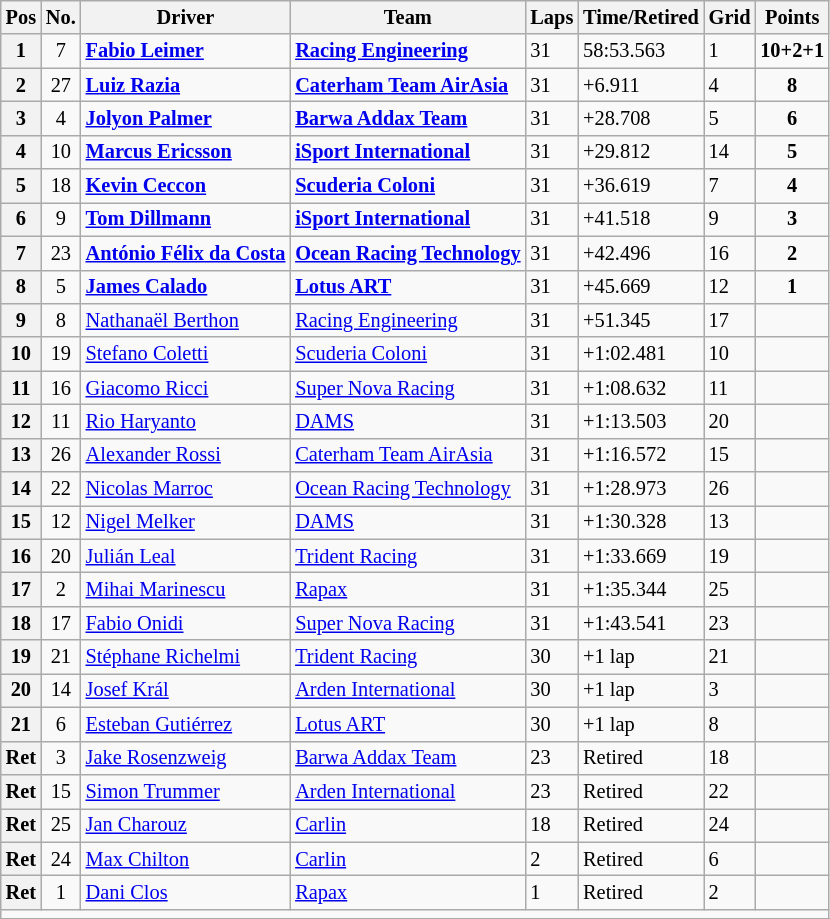<table class="wikitable" style="font-size:85%">
<tr>
<th>Pos</th>
<th>No.</th>
<th>Driver</th>
<th>Team</th>
<th>Laps</th>
<th>Time/Retired</th>
<th>Grid</th>
<th>Points</th>
</tr>
<tr>
<th>1</th>
<td align="center">7</td>
<td> <strong><a href='#'>Fabio Leimer</a></strong></td>
<td><strong><a href='#'>Racing Engineering</a></strong></td>
<td>31</td>
<td>58:53.563</td>
<td>1</td>
<td align="center"><strong>10+2+1</strong></td>
</tr>
<tr>
<th>2</th>
<td align="center">27</td>
<td> <strong><a href='#'>Luiz Razia</a></strong></td>
<td><strong><a href='#'>Caterham Team AirAsia</a></strong></td>
<td>31</td>
<td>+6.911</td>
<td>4</td>
<td align="center"><strong>8</strong></td>
</tr>
<tr>
<th>3</th>
<td align="center">4</td>
<td> <strong><a href='#'>Jolyon Palmer</a></strong></td>
<td><strong><a href='#'>Barwa Addax Team</a></strong></td>
<td>31</td>
<td>+28.708</td>
<td>5</td>
<td align="center"><strong>6</strong></td>
</tr>
<tr>
<th>4</th>
<td align="center">10</td>
<td> <strong><a href='#'>Marcus Ericsson</a></strong></td>
<td><strong><a href='#'>iSport International</a></strong></td>
<td>31</td>
<td>+29.812</td>
<td>14</td>
<td align="center"><strong>5</strong></td>
</tr>
<tr>
<th>5</th>
<td align="center">18</td>
<td> <strong><a href='#'>Kevin Ceccon</a></strong></td>
<td><strong><a href='#'>Scuderia Coloni</a></strong></td>
<td>31</td>
<td>+36.619</td>
<td>7</td>
<td align="center"><strong>4</strong></td>
</tr>
<tr>
<th>6</th>
<td align="center">9</td>
<td> <strong><a href='#'>Tom Dillmann</a></strong></td>
<td><strong><a href='#'>iSport International</a></strong></td>
<td>31</td>
<td>+41.518</td>
<td>9</td>
<td align="center"><strong>3</strong></td>
</tr>
<tr>
<th>7</th>
<td align="center">23</td>
<td> <strong><a href='#'>António Félix da Costa</a></strong></td>
<td><strong><a href='#'>Ocean Racing Technology</a></strong></td>
<td>31</td>
<td>+42.496</td>
<td>16</td>
<td align="center"><strong>2</strong></td>
</tr>
<tr>
<th>8</th>
<td align="center">5</td>
<td> <strong><a href='#'>James Calado</a></strong></td>
<td><strong><a href='#'>Lotus ART</a></strong></td>
<td>31</td>
<td>+45.669</td>
<td>12</td>
<td align="center"><strong>1</strong></td>
</tr>
<tr>
<th>9</th>
<td align="center">8</td>
<td> <a href='#'>Nathanaël Berthon</a></td>
<td><a href='#'>Racing Engineering</a></td>
<td>31</td>
<td>+51.345</td>
<td>17</td>
<td></td>
</tr>
<tr>
<th>10</th>
<td align="center">19</td>
<td> <a href='#'>Stefano Coletti</a></td>
<td><a href='#'>Scuderia Coloni</a></td>
<td>31</td>
<td>+1:02.481</td>
<td>10</td>
<td></td>
</tr>
<tr>
<th>11</th>
<td align="center">16</td>
<td> <a href='#'>Giacomo Ricci</a></td>
<td><a href='#'>Super Nova Racing</a></td>
<td>31</td>
<td>+1:08.632</td>
<td>11</td>
<td></td>
</tr>
<tr>
<th>12</th>
<td align="center">11</td>
<td> <a href='#'>Rio Haryanto</a></td>
<td><a href='#'>DAMS</a></td>
<td>31</td>
<td>+1:13.503</td>
<td>20</td>
<td></td>
</tr>
<tr>
<th>13</th>
<td align="center">26</td>
<td> <a href='#'>Alexander Rossi</a></td>
<td><a href='#'>Caterham Team AirAsia</a></td>
<td>31</td>
<td>+1:16.572</td>
<td>15</td>
<td></td>
</tr>
<tr>
<th>14</th>
<td align="center">22</td>
<td> <a href='#'>Nicolas Marroc</a></td>
<td><a href='#'>Ocean Racing Technology</a></td>
<td>31</td>
<td>+1:28.973</td>
<td>26</td>
<td></td>
</tr>
<tr>
<th>15</th>
<td align="center">12</td>
<td> <a href='#'>Nigel Melker</a></td>
<td><a href='#'>DAMS</a></td>
<td>31</td>
<td>+1:30.328</td>
<td>13</td>
<td></td>
</tr>
<tr>
<th>16</th>
<td align="center">20</td>
<td> <a href='#'>Julián Leal</a></td>
<td><a href='#'>Trident Racing</a></td>
<td>31</td>
<td>+1:33.669</td>
<td>19</td>
<td></td>
</tr>
<tr>
<th>17</th>
<td align="center">2</td>
<td> <a href='#'>Mihai Marinescu</a></td>
<td><a href='#'>Rapax</a></td>
<td>31</td>
<td>+1:35.344</td>
<td>25</td>
<td></td>
</tr>
<tr>
<th>18</th>
<td align="center">17</td>
<td> <a href='#'>Fabio Onidi</a></td>
<td><a href='#'>Super Nova Racing</a></td>
<td>31</td>
<td>+1:43.541</td>
<td>23</td>
<td></td>
</tr>
<tr>
<th>19</th>
<td align="center">21</td>
<td> <a href='#'>Stéphane Richelmi</a></td>
<td><a href='#'>Trident Racing</a></td>
<td>30</td>
<td>+1 lap</td>
<td>21</td>
<td></td>
</tr>
<tr>
<th>20</th>
<td align="center">14</td>
<td> <a href='#'>Josef Král</a></td>
<td><a href='#'>Arden International</a></td>
<td>30</td>
<td>+1 lap</td>
<td>3</td>
<td></td>
</tr>
<tr>
<th>21</th>
<td align="center">6</td>
<td> <a href='#'>Esteban Gutiérrez</a></td>
<td><a href='#'>Lotus ART</a></td>
<td>30</td>
<td>+1 lap</td>
<td>8</td>
<td></td>
</tr>
<tr>
<th>Ret</th>
<td align="center">3</td>
<td> <a href='#'>Jake Rosenzweig</a></td>
<td><a href='#'>Barwa Addax Team</a></td>
<td>23</td>
<td>Retired</td>
<td>18</td>
<td></td>
</tr>
<tr>
<th>Ret</th>
<td align="center">15</td>
<td> <a href='#'>Simon Trummer</a></td>
<td><a href='#'>Arden International</a></td>
<td>23</td>
<td>Retired</td>
<td>22</td>
<td></td>
</tr>
<tr>
<th>Ret</th>
<td align="center">25</td>
<td> <a href='#'>Jan Charouz</a></td>
<td><a href='#'>Carlin</a></td>
<td>18</td>
<td>Retired</td>
<td>24</td>
<td></td>
</tr>
<tr>
<th>Ret</th>
<td align="center">24</td>
<td> <a href='#'>Max Chilton</a></td>
<td><a href='#'>Carlin</a></td>
<td>2</td>
<td>Retired</td>
<td>6</td>
<td></td>
</tr>
<tr>
<th>Ret</th>
<td align="center">1</td>
<td> <a href='#'>Dani Clos</a></td>
<td><a href='#'>Rapax</a></td>
<td>1</td>
<td>Retired</td>
<td>2</td>
<td></td>
</tr>
<tr>
<td colspan=8></td>
</tr>
<tr>
</tr>
</table>
